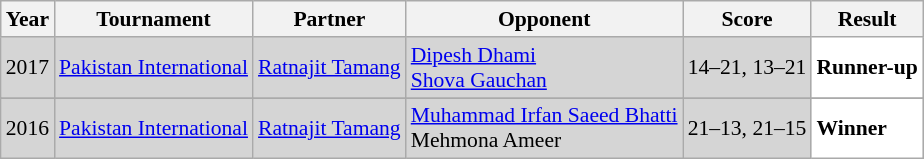<table class="sortable wikitable" style="font-size: 90%;">
<tr>
<th>Year</th>
<th>Tournament</th>
<th>Partner</th>
<th>Opponent</th>
<th>Score</th>
<th>Result</th>
</tr>
<tr style="background:#D5D5D5">
<td align="center">2017</td>
<td align="left"><a href='#'>Pakistan International</a></td>
<td align="left"> <a href='#'>Ratnajit Tamang</a></td>
<td align="left"> <a href='#'>Dipesh Dhami</a> <br>  <a href='#'>Shova Gauchan</a></td>
<td align="left">14–21, 13–21</td>
<td style="text-align:left; background:white"> <strong>Runner-up</strong></td>
</tr>
<tr>
</tr>
<tr style="background:#D5D5D5">
<td align="center">2016</td>
<td align="left"><a href='#'>Pakistan International</a></td>
<td align="left"> <a href='#'>Ratnajit Tamang</a></td>
<td align="left"> <a href='#'>Muhammad Irfan Saeed Bhatti</a> <br>  Mehmona Ameer</td>
<td align="left">21–13, 21–15</td>
<td style="text-align:left; background:white"> <strong>Winner</strong></td>
</tr>
</table>
